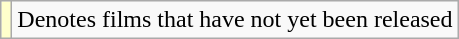<table class="wikitable">
<tr>
<td style="background:#FFFFCC;"></td>
<td>Denotes films that have not yet been released</td>
</tr>
</table>
